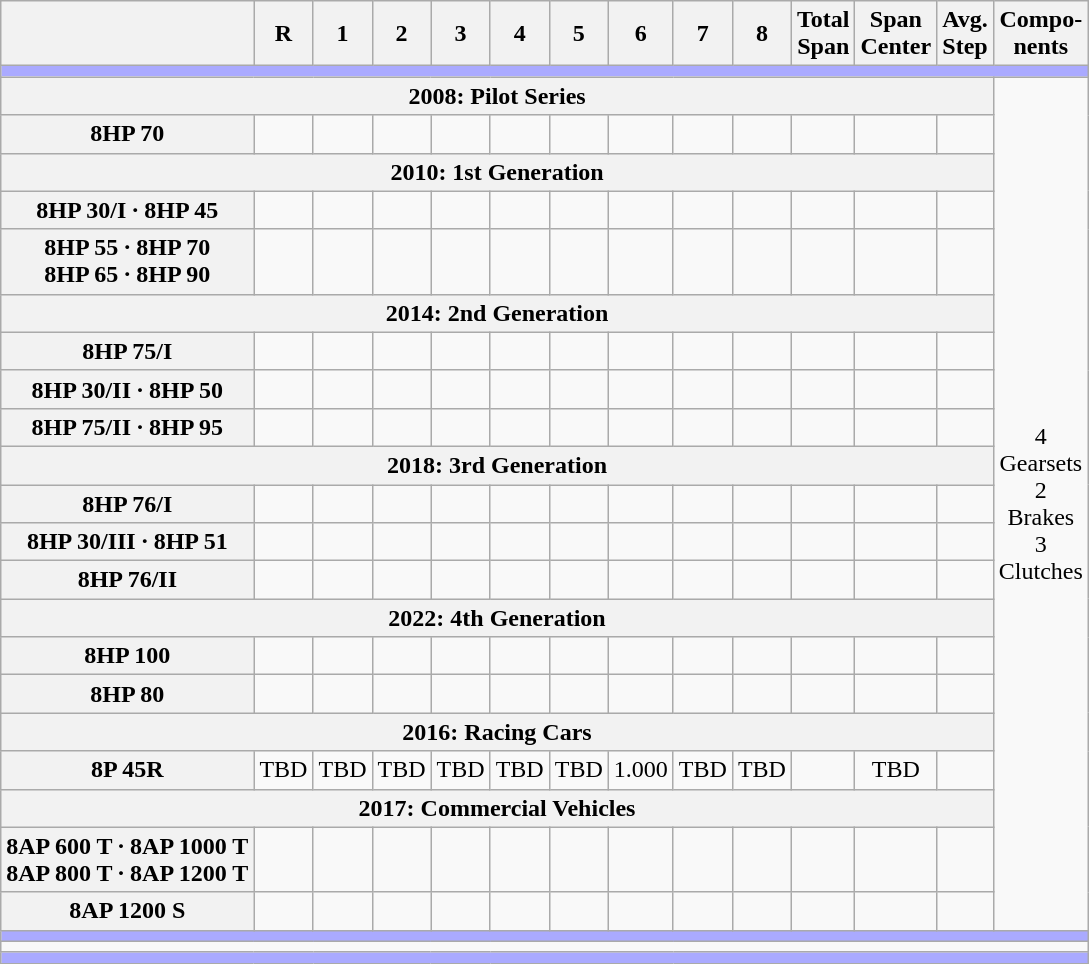<table class="wikitable collapsible" style="text-align:center">
<tr>
<th></th>
<th>R</th>
<th>1</th>
<th>2</th>
<th>3</th>
<th>4</th>
<th>5</th>
<th>6</th>
<th>7</th>
<th>8</th>
<th>Total<br>Span</th>
<th>Span<br>Center</th>
<th>Avg.<br>Step</th>
<th>Compo-<br>nents</th>
</tr>
<tr>
<td colspan="14" style="background:#AAF;"></td>
</tr>
<tr>
<th colspan="13">2008: Pilot Series</th>
<td rowspan=21>4<br>Gearsets<br>2<br>Brakes<br>3<br>Clutches</td>
</tr>
<tr>
<th>8HP 70</th>
<td></td>
<td></td>
<td></td>
<td></td>
<td></td>
<td></td>
<td></td>
<td></td>
<td></td>
<td></td>
<td></td>
<td></td>
</tr>
<tr>
<th colspan="13">2010: 1st Generation</th>
</tr>
<tr>
<th>8HP 30/I · 8HP 45</th>
<td></td>
<td></td>
<td></td>
<td></td>
<td></td>
<td></td>
<td></td>
<td></td>
<td></td>
<td></td>
<td></td>
<td></td>
</tr>
<tr>
<th>8HP 55 · 8HP 70<br>8HP 65 · 8HP 90</th>
<td></td>
<td></td>
<td></td>
<td></td>
<td></td>
<td></td>
<td></td>
<td></td>
<td></td>
<td></td>
<td></td>
<td></td>
</tr>
<tr>
<th colspan="13">2014: 2nd Generation</th>
</tr>
<tr>
<th>8HP 75/I</th>
<td></td>
<td></td>
<td></td>
<td></td>
<td></td>
<td></td>
<td></td>
<td></td>
<td></td>
<td></td>
<td></td>
<td></td>
</tr>
<tr>
<th>8HP 30/II · 8HP 50</th>
<td></td>
<td></td>
<td></td>
<td></td>
<td></td>
<td></td>
<td></td>
<td></td>
<td></td>
<td></td>
<td></td>
<td></td>
</tr>
<tr>
<th>8HP 75/II · 8HP 95</th>
<td></td>
<td></td>
<td></td>
<td></td>
<td></td>
<td></td>
<td></td>
<td></td>
<td></td>
<td></td>
<td></td>
<td></td>
</tr>
<tr>
<th colspan="13">2018: 3rd Generation</th>
</tr>
<tr>
<th>8HP 76/I</th>
<td></td>
<td></td>
<td></td>
<td></td>
<td></td>
<td></td>
<td></td>
<td></td>
<td></td>
<td></td>
<td></td>
<td></td>
</tr>
<tr>
<th>8HP 30/III · 8HP 51</th>
<td></td>
<td></td>
<td></td>
<td></td>
<td></td>
<td></td>
<td></td>
<td></td>
<td></td>
<td></td>
<td></td>
<td></td>
</tr>
<tr>
<th>8HP 76/II</th>
<td></td>
<td></td>
<td></td>
<td></td>
<td></td>
<td></td>
<td></td>
<td></td>
<td></td>
<td></td>
<td></td>
<td></td>
</tr>
<tr>
<th colspan="13">2022: 4th Generation</th>
</tr>
<tr>
<th>8HP 100</th>
<td></td>
<td></td>
<td></td>
<td></td>
<td></td>
<td></td>
<td></td>
<td></td>
<td></td>
<td></td>
<td></td>
<td></td>
</tr>
<tr>
<th>8HP 80</th>
<td></td>
<td></td>
<td></td>
<td></td>
<td></td>
<td></td>
<td></td>
<td></td>
<td></td>
<td></td>
<td></td>
<td></td>
</tr>
<tr>
<th colspan="13">2016: Racing Cars</th>
</tr>
<tr>
<th>8P 45R</th>
<td>TBD</td>
<td>TBD</td>
<td>TBD</td>
<td>TBD</td>
<td>TBD</td>
<td>TBD</td>
<td>1.000</td>
<td>TBD</td>
<td>TBD</td>
<td></td>
<td>TBD</td>
<td></td>
</tr>
<tr>
<th colspan="13">2017: Commercial Vehicles</th>
</tr>
<tr>
<th>8AP 600 T · 8AP 1000 T<br>8AP 800 T · 8AP 1200 T</th>
<td></td>
<td></td>
<td></td>
<td></td>
<td></td>
<td></td>
<td></td>
<td></td>
<td></td>
<td></td>
<td></td>
<td></td>
</tr>
<tr>
<th>8AP 1200 S</th>
<td></td>
<td></td>
<td></td>
<td></td>
<td></td>
<td></td>
<td></td>
<td></td>
<td></td>
<td></td>
<td></td>
<td></td>
</tr>
<tr>
<td colspan="14" style="background:#AAF;"></td>
</tr>
<tr>
<td colspan="14"></td>
</tr>
<tr>
<td colspan="14" style="background:#AAF;"></td>
</tr>
</table>
